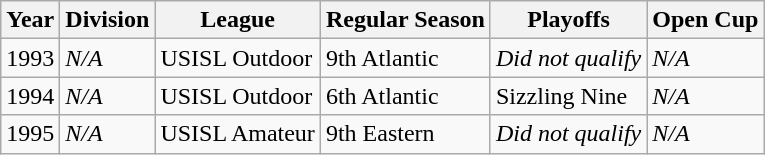<table class="wikitable">
<tr>
<th>Year</th>
<th>Division</th>
<th>League</th>
<th>Regular Season</th>
<th>Playoffs</th>
<th>Open Cup</th>
</tr>
<tr>
<td>1993</td>
<td><em>N/A</em></td>
<td>USISL Outdoor</td>
<td>9th Atlantic</td>
<td><em>Did not qualify</em></td>
<td><em>N/A</em></td>
</tr>
<tr>
<td>1994</td>
<td><em>N/A</em></td>
<td>USISL Outdoor</td>
<td>6th Atlantic</td>
<td>Sizzling Nine</td>
<td><em>N/A</em></td>
</tr>
<tr>
<td>1995</td>
<td><em>N/A</em></td>
<td>USISL Amateur</td>
<td>9th Eastern</td>
<td><em>Did not qualify</em></td>
<td><em>N/A</em></td>
</tr>
</table>
